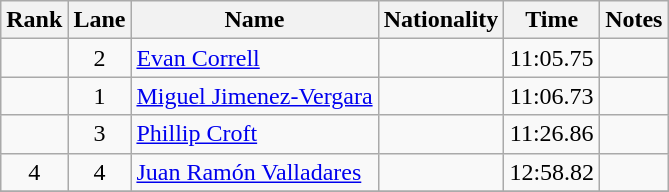<table class="wikitable sortable" style="text-align:center">
<tr>
<th>Rank</th>
<th>Lane</th>
<th>Name</th>
<th>Nationality</th>
<th>Time</th>
<th>Notes</th>
</tr>
<tr>
<td></td>
<td>2</td>
<td align=left><a href='#'>Evan Correll</a></td>
<td align=left></td>
<td>11:05.75</td>
<td></td>
</tr>
<tr>
<td></td>
<td>1</td>
<td align=left><a href='#'>Miguel Jimenez-Vergara</a></td>
<td align=left></td>
<td>11:06.73</td>
<td></td>
</tr>
<tr>
<td></td>
<td>3</td>
<td align=left><a href='#'>Phillip Croft</a></td>
<td align=left></td>
<td>11:26.86</td>
<td></td>
</tr>
<tr>
<td>4</td>
<td>4</td>
<td align=left><a href='#'>Juan Ramón Valladares</a></td>
<td align=left></td>
<td>12:58.82</td>
<td></td>
</tr>
<tr>
</tr>
</table>
